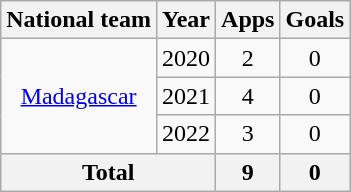<table class="wikitable" style="text-align:center">
<tr>
<th>National team</th>
<th>Year</th>
<th>Apps</th>
<th>Goals</th>
</tr>
<tr>
<td rowspan="3"><a href='#'>Madagascar</a></td>
<td>2020</td>
<td>2</td>
<td>0</td>
</tr>
<tr>
<td>2021</td>
<td>4</td>
<td>0</td>
</tr>
<tr>
<td>2022</td>
<td>3</td>
<td>0</td>
</tr>
<tr>
<th colspan="2">Total</th>
<th>9</th>
<th>0</th>
</tr>
</table>
